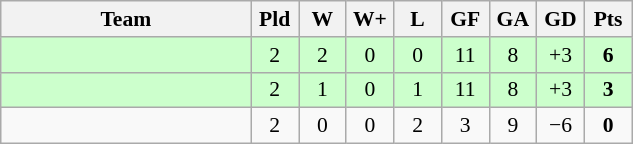<table class="wikitable" style="text-align: center; font-size:90% ">
<tr>
<th width=160>Team</th>
<th width=25>Pld</th>
<th width=25>W</th>
<th width=25>W+</th>
<th width=25>L</th>
<th width=25>GF</th>
<th width=25>GA</th>
<th width=25>GD</th>
<th width=25>Pts</th>
</tr>
<tr bgcolor=ccffcc>
<td align=left></td>
<td>2</td>
<td>2</td>
<td>0</td>
<td>0</td>
<td>11</td>
<td>8</td>
<td>+3</td>
<td><strong>6</strong></td>
</tr>
<tr bgcolor=ccffcc>
<td align=left></td>
<td>2</td>
<td>1</td>
<td>0</td>
<td>1</td>
<td>11</td>
<td>8</td>
<td>+3</td>
<td><strong>3</strong></td>
</tr>
<tr>
<td align=left></td>
<td>2</td>
<td>0</td>
<td>0</td>
<td>2</td>
<td>3</td>
<td>9</td>
<td>−6</td>
<td><strong>0</strong></td>
</tr>
</table>
